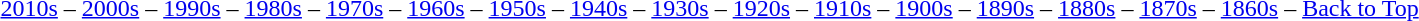<table class="toccolours" align="left">
<tr>
<td><br><a href='#'>2010s</a> – <a href='#'>2000s</a> – <a href='#'>1990s</a> – <a href='#'>1980s</a> – <a href='#'>1970s</a> – <a href='#'>1960s</a> – <a href='#'>1950s</a> – <a href='#'>1940s</a> – <a href='#'>1930s</a> – <a href='#'>1920s</a> – <a href='#'>1910s</a> – <a href='#'>1900s</a> – <a href='#'>1890s</a> – <a href='#'>1880s</a> – <a href='#'>1870s</a> – <a href='#'>1860s</a> – <a href='#'>Back to Top</a></td>
</tr>
</table>
